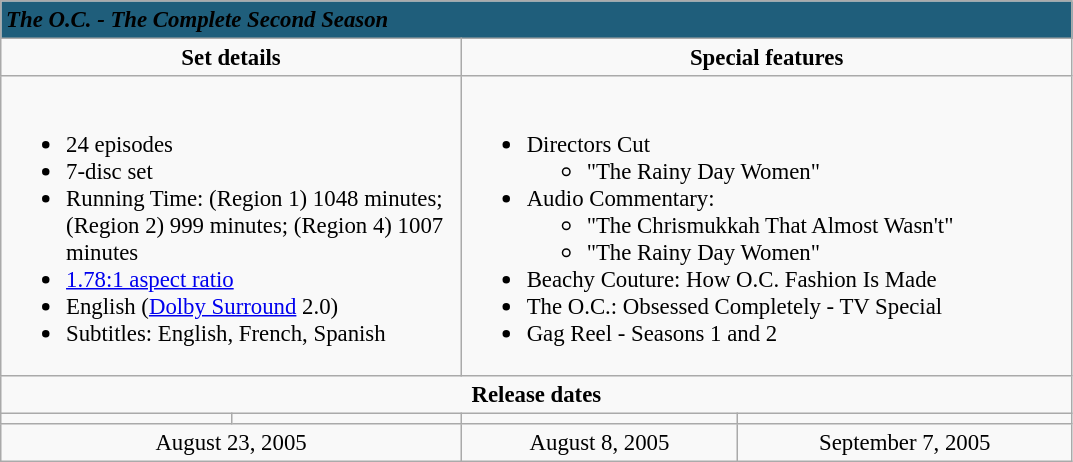<table class="wikitable" style="font-size: 95%;">
<tr style="background:#1F5E7B">
<td colspan="4"><span><strong><em>The O.C. - The Complete Second Season</em></strong></span></td>
</tr>
<tr valign="top">
<td align="center" width="300" colspan="2"><strong>Set details</strong></td>
<td colspan="2" width="400" align="center"><strong>Special features</strong></td>
</tr>
<tr valign="top">
<td colspan="2" align="left" width="300"><br><ul><li>24 episodes</li><li>7-disc set</li><li>Running Time: (Region 1) 1048 minutes; (Region 2) 999 minutes; (Region 4) 1007 minutes</li><li><a href='#'>1.78:1 aspect ratio</a></li><li>English (<a href='#'>Dolby Surround</a> 2.0)</li><li>Subtitles: English, French, Spanish</li></ul></td>
<td colspan="2" align="left" width="400"><br><ul><li>Directors Cut<ul><li>"The Rainy Day Women"</li></ul></li><li>Audio Commentary:<ul><li>"The Chrismukkah That Almost Wasn't"</li><li>"The Rainy Day Women"</li></ul></li><li>Beachy Couture: How O.C. Fashion Is Made</li><li>The O.C.: Obsessed Completely - TV Special</li><li>Gag Reel - Seasons 1 and 2</li></ul></td>
</tr>
<tr>
<td colspan="4" align="center"><strong>Release dates</strong></td>
</tr>
<tr>
<td align="center"></td>
<td align="center"></td>
<td align="center"></td>
<td align="center"></td>
</tr>
<tr>
<td align="center" colspan="2">August 23, 2005</td>
<td align="center">August 8, 2005</td>
<td align="center">September 7, 2005</td>
</tr>
</table>
